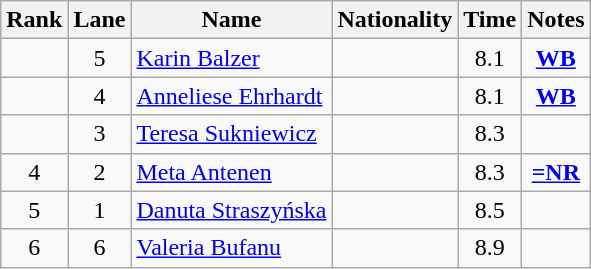<table class="wikitable sortable" style="text-align:center">
<tr>
<th>Rank</th>
<th>Lane</th>
<th>Name</th>
<th>Nationality</th>
<th>Time</th>
<th>Notes</th>
</tr>
<tr>
<td></td>
<td>5</td>
<td align="left"><a href='#'>Karin Balzer</a></td>
<td align=left></td>
<td>8.1</td>
<td><strong><a href='#'>WB</a></strong></td>
</tr>
<tr>
<td></td>
<td>4</td>
<td align="left"><a href='#'>Anneliese Ehrhardt</a></td>
<td align=left></td>
<td>8.1</td>
<td><strong><a href='#'>WB</a></strong></td>
</tr>
<tr>
<td></td>
<td>3</td>
<td align="left"><a href='#'>Teresa Sukniewicz</a></td>
<td align=left></td>
<td>8.3</td>
<td></td>
</tr>
<tr>
<td>4</td>
<td>2</td>
<td align="left"><a href='#'>Meta Antenen</a></td>
<td align=left></td>
<td>8.3</td>
<td><strong><a href='#'>=NR</a></strong></td>
</tr>
<tr>
<td>5</td>
<td>1</td>
<td align="left"><a href='#'>Danuta Straszyńska</a></td>
<td align=left></td>
<td>8.5</td>
<td></td>
</tr>
<tr>
<td>6</td>
<td>6</td>
<td align="left"><a href='#'>Valeria Bufanu</a></td>
<td align=left></td>
<td>8.9</td>
<td></td>
</tr>
</table>
